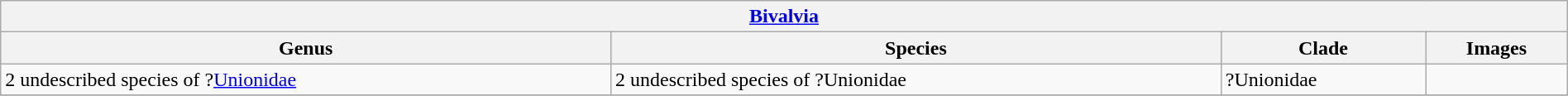<table class="wikitable" align="center" width="100%">
<tr>
<th colspan="4" align="center"><strong><a href='#'>Bivalvia</a></strong></th>
</tr>
<tr>
<th>Genus</th>
<th>Species</th>
<th>Clade</th>
<th>Images</th>
</tr>
<tr>
<td>2 undescribed species of ?<a href='#'>Unionidae</a></td>
<td>2 undescribed species of ?Unionidae</td>
<td>?Unionidae</td>
<td></td>
</tr>
<tr>
</tr>
</table>
